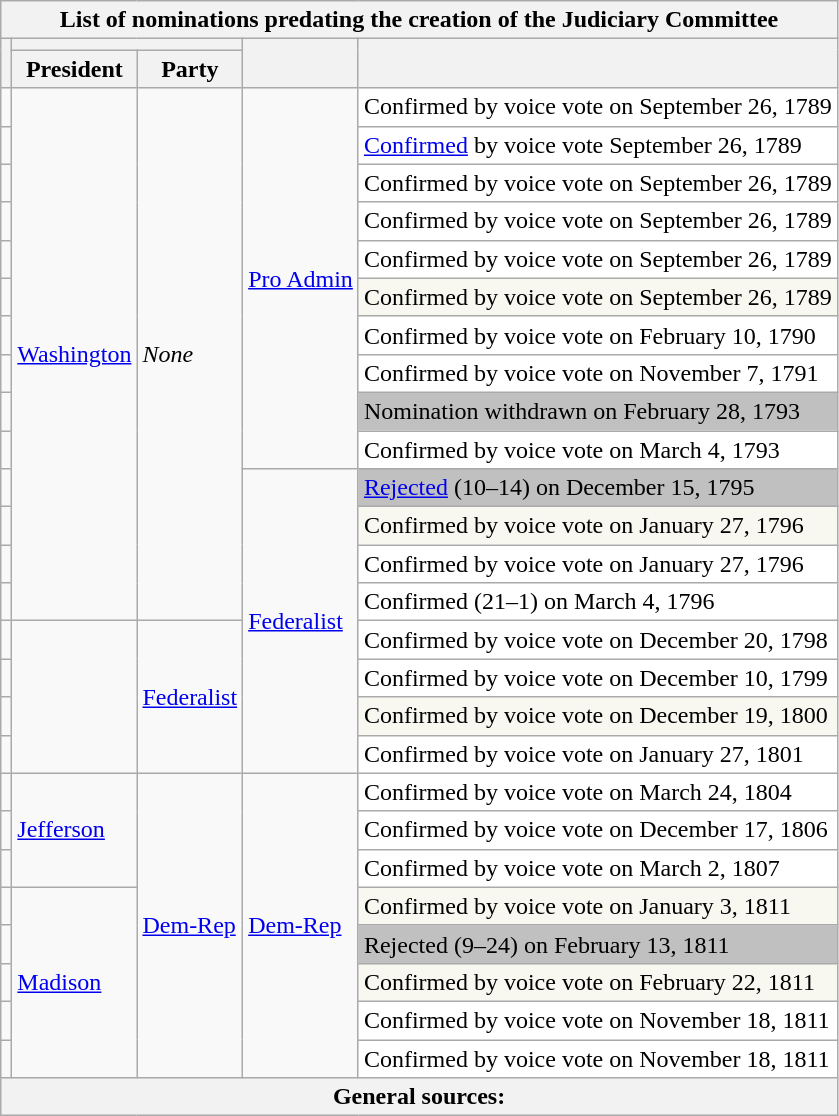<table class="wikitable sortable">
<tr>
<th colspan=5>List of nominations predating the creation of the Judiciary Committee</th>
</tr>
<tr>
<th rowspan=2></th>
<th colspan=2></th>
<th rowspan=2></th>
<th rowspan=2></th>
</tr>
<tr>
<th>President</th>
<th>Party</th>
</tr>
<tr>
<td></td>
<td rowspan=14><a href='#'>Washington</a></td>
<td rowspan=14 ><em>None</em></td>
<td rowspan=10 ><a href='#'>Pro Admin</a></td>
<td data-sort-value="Confirmed" bgcolor=white>Confirmed by voice vote on September 26, 1789</td>
</tr>
<tr>
<td></td>
<td data-sort-value="Confirmed" bgcolor=white><a href='#'>Confirmed</a> by voice vote September 26, 1789</td>
</tr>
<tr>
<td></td>
<td data-sort-value="Confirmed" bgcolor=white>Confirmed by voice vote on September 26, 1789</td>
</tr>
<tr>
<td></td>
<td data-sort-value="Confirmed" bgcolor=white>Confirmed by voice vote on September 26, 1789</td>
</tr>
<tr>
<td></td>
<td data-sort-value="Confirmed" bgcolor=white>Confirmed by voice vote on September 26, 1789</td>
</tr>
<tr>
<td></td>
<td data-sort-value="Declined" bgcolor="#f8f8f1">Confirmed by voice vote on September 26, 1789</td>
</tr>
<tr>
<td></td>
<td data-sort-value="Confirmed" bgcolor=white>Confirmed by voice vote on February 10, 1790</td>
</tr>
<tr>
<td></td>
<td data-sort-value="Confirmed" bgcolor=white>Confirmed by voice vote on November 7, 1791</td>
</tr>
<tr>
<td></td>
<td data-sort-value="Withdrawn" bgcolor="#c0c0c0">Nomination withdrawn on February 28, 1793</td>
</tr>
<tr>
<td></td>
<td data-sort-value="Confirmed" bgcolor="#ffffff">Confirmed by voice vote on March 4, 1793</td>
</tr>
<tr>
<td></td>
<td rowspan=8 ><a href='#'>Federalist</a></td>
<td data-sort-value="Rejected" bgcolor="#c0c0c0"><a href='#'>Rejected</a> (10–14) on December 15, 1795</td>
</tr>
<tr>
<td></td>
<td data-sort-value="Declined" bgcolor="#f8f8f1">Confirmed by voice vote on January 27, 1796</td>
</tr>
<tr>
<td></td>
<td data-sort-value="Confirmed" bgcolor="#ffffff">Confirmed by voice vote on January 27, 1796</td>
</tr>
<tr>
<td></td>
<td data-sort-value="Confirmed" bgcolor="#ffffff">Confirmed (21–1) on March 4, 1796</td>
</tr>
<tr>
<td></td>
<td rowspan=4></td>
<td rowspan=4 ><a href='#'>Federalist</a></td>
<td data-sort-value="Confirmed" bgcolor="#ffffff">Confirmed by voice vote on December 20, 1798</td>
</tr>
<tr>
<td></td>
<td data-sort-value="Confirmed" bgcolor="#ffffff">Confirmed by voice vote on December 10, 1799</td>
</tr>
<tr>
<td></td>
<td data-sort-value="Declined" bgcolor="#f8f8f1">Confirmed by voice vote on December 19, 1800</td>
</tr>
<tr>
<td></td>
<td data-sort-value="Confirmed" bgcolor="#ffffff">Confirmed by voice vote on January 27, 1801</td>
</tr>
<tr>
<td></td>
<td rowspan=3><a href='#'>Jefferson</a></td>
<td rowspan=8 ><a href='#'>Dem-Rep</a></td>
<td rowspan=8 ><a href='#'>Dem-Rep</a></td>
<td data-sort-value="Confirmed"  bgcolor="#ffffff">Confirmed by voice vote on March 24, 1804</td>
</tr>
<tr>
<td></td>
<td data-sort-value="Confirmed" bgcolor="#ffffff">Confirmed by voice vote on December 17, 1806</td>
</tr>
<tr>
<td></td>
<td data-sort-value="Confirmed" bgcolor="#ffffff">Confirmed by voice vote on March 2, 1807</td>
</tr>
<tr>
<td></td>
<td rowspan=5><a href='#'>Madison</a></td>
<td data-sort-value="Declined" bgcolor="#f8f8f1">Confirmed by voice vote on January 3, 1811</td>
</tr>
<tr>
<td></td>
<td data-sort-value="Rejected" bgcolor="#c0c0c0">Rejected (9–24) on February 13, 1811</td>
</tr>
<tr>
<td></td>
<td data-sort-value="Declined" bgcolor="#f8f8f1">Confirmed by voice vote on February 22, 1811</td>
</tr>
<tr>
<td></td>
<td data-sort-value="Confirmed"  bgcolor="#ffffff">Confirmed by voice vote on November 18, 1811</td>
</tr>
<tr>
<td></td>
<td data-sort-value="Confirmed" bgcolor="#ffffff">Confirmed by voice vote on November 18, 1811</td>
</tr>
<tr>
<th colspan=20>General sources:</th>
</tr>
</table>
